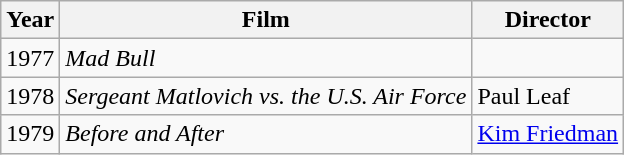<table class="wikitable">
<tr>
<th>Year</th>
<th>Film</th>
<th>Director</th>
</tr>
<tr>
<td>1977</td>
<td><em>Mad Bull</em></td>
<td></td>
</tr>
<tr>
<td>1978</td>
<td><em>Sergeant Matlovich vs. the U.S. Air Force</em></td>
<td>Paul Leaf</td>
</tr>
<tr>
<td>1979</td>
<td><em>Before and After</em></td>
<td><a href='#'>Kim Friedman</a></td>
</tr>
</table>
